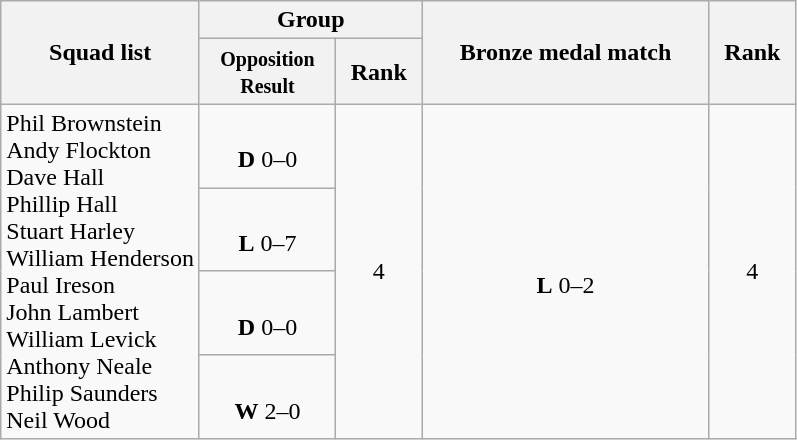<table class="wikitable" style="text-align:left; font-size:100%">
<tr>
<th rowspan="2" width="25%">Squad list</th>
<th colspan="2">Group</th>
<th rowspan="2">Bronze medal match</th>
<th rowspan="2">Rank</th>
</tr>
<tr>
<th><small>Opposition<br>Result</small></th>
<th>Rank</th>
</tr>
<tr>
<td rowspan="4">Phil Brownstein <br> Andy Flockton <br> Dave Hall <br> Phillip Hall <br> Stuart Harley <br> William Henderson <br> Paul Ireson <br> John Lambert <br> William Levick <br> Anthony Neale <br> Philip Saunders <br> Neil Wood</td>
<td align=center><br><strong>D</strong> 0–0<br></td>
<td rowspan="4" align=center>4</td>
<td rowspan="4" align=center><br><strong>L</strong> 0–2<br></td>
<td rowspan="4" align=center>4</td>
</tr>
<tr>
<td align=center><br><strong>L</strong> 0–7</td>
</tr>
<tr>
<td align=center><br><strong>D</strong> 0–0</td>
</tr>
<tr>
<td align=center><br><strong>W</strong> 2–0</td>
</tr>
</table>
